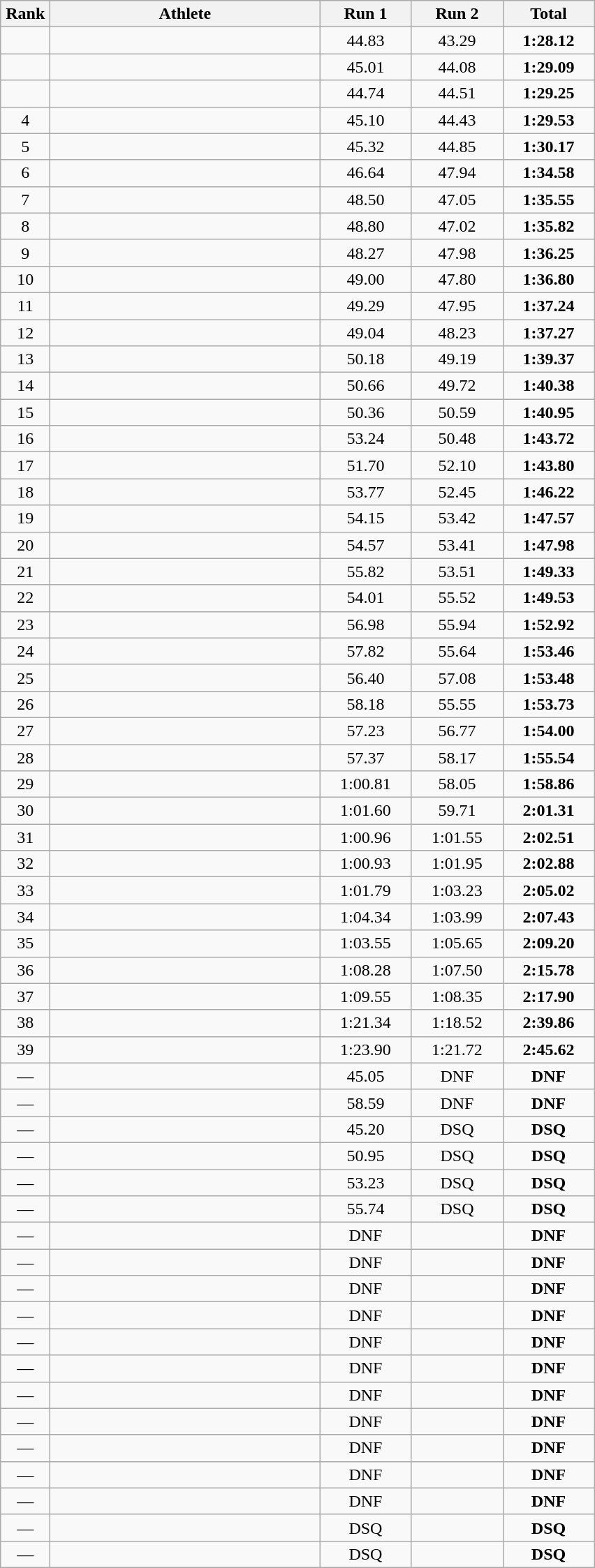<table class=wikitable style="text-align:center">
<tr>
<th width=40>Rank</th>
<th width=250>Athlete</th>
<th width=80>Run 1</th>
<th width=80>Run 2</th>
<th width=80>Total</th>
</tr>
<tr>
<td></td>
<td align=left></td>
<td>44.83</td>
<td>43.29</td>
<td><strong>1:28.12</strong></td>
</tr>
<tr>
<td></td>
<td align=left></td>
<td>45.01</td>
<td>44.08</td>
<td><strong>1:29.09</strong></td>
</tr>
<tr>
<td></td>
<td align=left></td>
<td>44.74</td>
<td>44.51</td>
<td><strong>1:29.25</strong></td>
</tr>
<tr>
<td>4</td>
<td align=left></td>
<td>45.10</td>
<td>44.43</td>
<td><strong>1:29.53</strong></td>
</tr>
<tr>
<td>5</td>
<td align=left></td>
<td>45.32</td>
<td>44.85</td>
<td><strong>1:30.17</strong></td>
</tr>
<tr>
<td>6</td>
<td align=left></td>
<td>46.64</td>
<td>47.94</td>
<td><strong>1:34.58</strong></td>
</tr>
<tr>
<td>7</td>
<td align=left></td>
<td>48.50</td>
<td>47.05</td>
<td><strong>1:35.55</strong></td>
</tr>
<tr>
<td>8</td>
<td align=left></td>
<td>48.80</td>
<td>47.02</td>
<td><strong>1:35.82</strong></td>
</tr>
<tr>
<td>9</td>
<td align=left></td>
<td>48.27</td>
<td>47.98</td>
<td><strong>1:36.25</strong></td>
</tr>
<tr>
<td>10</td>
<td align=left></td>
<td>49.00</td>
<td>47.80</td>
<td><strong>1:36.80</strong></td>
</tr>
<tr>
<td>11</td>
<td align=left></td>
<td>49.29</td>
<td>47.95</td>
<td><strong>1:37.24</strong></td>
</tr>
<tr>
<td>12</td>
<td align=left></td>
<td>49.04</td>
<td>48.23</td>
<td><strong>1:37.27</strong></td>
</tr>
<tr>
<td>13</td>
<td align=left></td>
<td>50.18</td>
<td>49.19</td>
<td><strong>1:39.37</strong></td>
</tr>
<tr>
<td>14</td>
<td align=left></td>
<td>50.66</td>
<td>49.72</td>
<td><strong>1:40.38</strong></td>
</tr>
<tr>
<td>15</td>
<td align=left></td>
<td>50.36</td>
<td>50.59</td>
<td><strong>1:40.95</strong></td>
</tr>
<tr>
<td>16</td>
<td align=left></td>
<td>53.24</td>
<td>50.48</td>
<td><strong>1:43.72</strong></td>
</tr>
<tr>
<td>17</td>
<td align=left></td>
<td>51.70</td>
<td>52.10</td>
<td><strong>1:43.80</strong></td>
</tr>
<tr>
<td>18</td>
<td align=left></td>
<td>53.77</td>
<td>52.45</td>
<td><strong>1:46.22</strong></td>
</tr>
<tr>
<td>19</td>
<td align=left></td>
<td>54.15</td>
<td>53.42</td>
<td><strong>1:47.57</strong></td>
</tr>
<tr>
<td>20</td>
<td align=left></td>
<td>54.57</td>
<td>53.41</td>
<td><strong>1:47.98</strong></td>
</tr>
<tr>
<td>21</td>
<td align=left></td>
<td>55.82</td>
<td>53.51</td>
<td><strong>1:49.33</strong></td>
</tr>
<tr>
<td>22</td>
<td align=left></td>
<td>54.01</td>
<td>55.52</td>
<td><strong>1:49.53</strong></td>
</tr>
<tr>
<td>23</td>
<td align=left></td>
<td>56.98</td>
<td>55.94</td>
<td><strong>1:52.92</strong></td>
</tr>
<tr>
<td>24</td>
<td align=left></td>
<td>57.82</td>
<td>55.64</td>
<td><strong>1:53.46</strong></td>
</tr>
<tr>
<td>25</td>
<td align=left></td>
<td>56.40</td>
<td>57.08</td>
<td><strong>1:53.48</strong></td>
</tr>
<tr>
<td>26</td>
<td align=left></td>
<td>58.18</td>
<td>55.55</td>
<td><strong>1:53.73</strong></td>
</tr>
<tr>
<td>27</td>
<td align=left></td>
<td>57.23</td>
<td>56.77</td>
<td><strong>1:54.00</strong></td>
</tr>
<tr>
<td>28</td>
<td align=left></td>
<td>57.37</td>
<td>58.17</td>
<td><strong>1:55.54</strong></td>
</tr>
<tr>
<td>29</td>
<td align=left></td>
<td>1:00.81</td>
<td>58.05</td>
<td><strong>1:58.86</strong></td>
</tr>
<tr>
<td>30</td>
<td align=left></td>
<td>1:01.60</td>
<td>59.71</td>
<td><strong>2:01.31</strong></td>
</tr>
<tr>
<td>31</td>
<td align=left></td>
<td>1:00.96</td>
<td>1:01.55</td>
<td><strong>2:02.51</strong></td>
</tr>
<tr>
<td>32</td>
<td align=left></td>
<td>1:00.93</td>
<td>1:01.95</td>
<td><strong>2:02.88</strong></td>
</tr>
<tr>
<td>33</td>
<td align=left></td>
<td>1:01.79</td>
<td>1:03.23</td>
<td><strong>2:05.02</strong></td>
</tr>
<tr>
<td>34</td>
<td align=left></td>
<td>1:04.34</td>
<td>1:03.99</td>
<td><strong>2:07.43</strong></td>
</tr>
<tr>
<td>35</td>
<td align=left></td>
<td>1:03.55</td>
<td>1:05.65</td>
<td><strong>2:09.20</strong></td>
</tr>
<tr>
<td>36</td>
<td align=left></td>
<td>1:08.28</td>
<td>1:07.50</td>
<td><strong>2:15.78</strong></td>
</tr>
<tr>
<td>37</td>
<td align=left></td>
<td>1:09.55</td>
<td>1:08.35</td>
<td><strong>2:17.90</strong></td>
</tr>
<tr>
<td>38</td>
<td align=left></td>
<td>1:21.34</td>
<td>1:18.52</td>
<td><strong>2:39.86</strong></td>
</tr>
<tr>
<td>39</td>
<td align=left></td>
<td>1:23.90</td>
<td>1:21.72</td>
<td><strong>2:45.62</strong></td>
</tr>
<tr>
<td>—</td>
<td align=left></td>
<td>45.05</td>
<td>DNF</td>
<td><strong>DNF</strong></td>
</tr>
<tr>
<td>—</td>
<td align=left></td>
<td>58.59</td>
<td>DNF</td>
<td><strong>DNF</strong></td>
</tr>
<tr>
<td>—</td>
<td align=left></td>
<td>45.20</td>
<td>DSQ</td>
<td><strong>DSQ</strong></td>
</tr>
<tr>
<td>—</td>
<td align=left></td>
<td>50.95</td>
<td>DSQ</td>
<td><strong>DSQ</strong></td>
</tr>
<tr>
<td>—</td>
<td align=left></td>
<td>53.23</td>
<td>DSQ</td>
<td><strong>DSQ</strong></td>
</tr>
<tr>
<td>—</td>
<td align=left></td>
<td>55.74</td>
<td>DSQ</td>
<td><strong>DSQ</strong></td>
</tr>
<tr>
<td>—</td>
<td align=left></td>
<td>DNF</td>
<td></td>
<td><strong>DNF</strong></td>
</tr>
<tr>
<td>—</td>
<td align=left></td>
<td>DNF</td>
<td></td>
<td><strong>DNF</strong></td>
</tr>
<tr>
<td>—</td>
<td align=left></td>
<td>DNF</td>
<td></td>
<td><strong>DNF</strong></td>
</tr>
<tr>
<td>—</td>
<td align=left></td>
<td>DNF</td>
<td></td>
<td><strong>DNF</strong></td>
</tr>
<tr>
<td>—</td>
<td align=left></td>
<td>DNF</td>
<td></td>
<td><strong>DNF</strong></td>
</tr>
<tr>
<td>—</td>
<td align=left></td>
<td>DNF</td>
<td></td>
<td><strong>DNF</strong></td>
</tr>
<tr>
<td>—</td>
<td align=left></td>
<td>DNF</td>
<td></td>
<td><strong>DNF</strong></td>
</tr>
<tr>
<td>—</td>
<td align=left></td>
<td>DNF</td>
<td></td>
<td><strong>DNF</strong></td>
</tr>
<tr>
<td>—</td>
<td align=left></td>
<td>DNF</td>
<td></td>
<td><strong>DNF</strong></td>
</tr>
<tr>
<td>—</td>
<td align=left></td>
<td>DNF</td>
<td></td>
<td><strong>DNF</strong></td>
</tr>
<tr>
<td>—</td>
<td align=left></td>
<td>DNF</td>
<td></td>
<td><strong>DNF</strong></td>
</tr>
<tr>
<td>—</td>
<td align=left></td>
<td>DSQ</td>
<td></td>
<td><strong>DSQ</strong></td>
</tr>
<tr>
<td>—</td>
<td align=left></td>
<td>DSQ</td>
<td></td>
<td><strong>DSQ</strong></td>
</tr>
</table>
